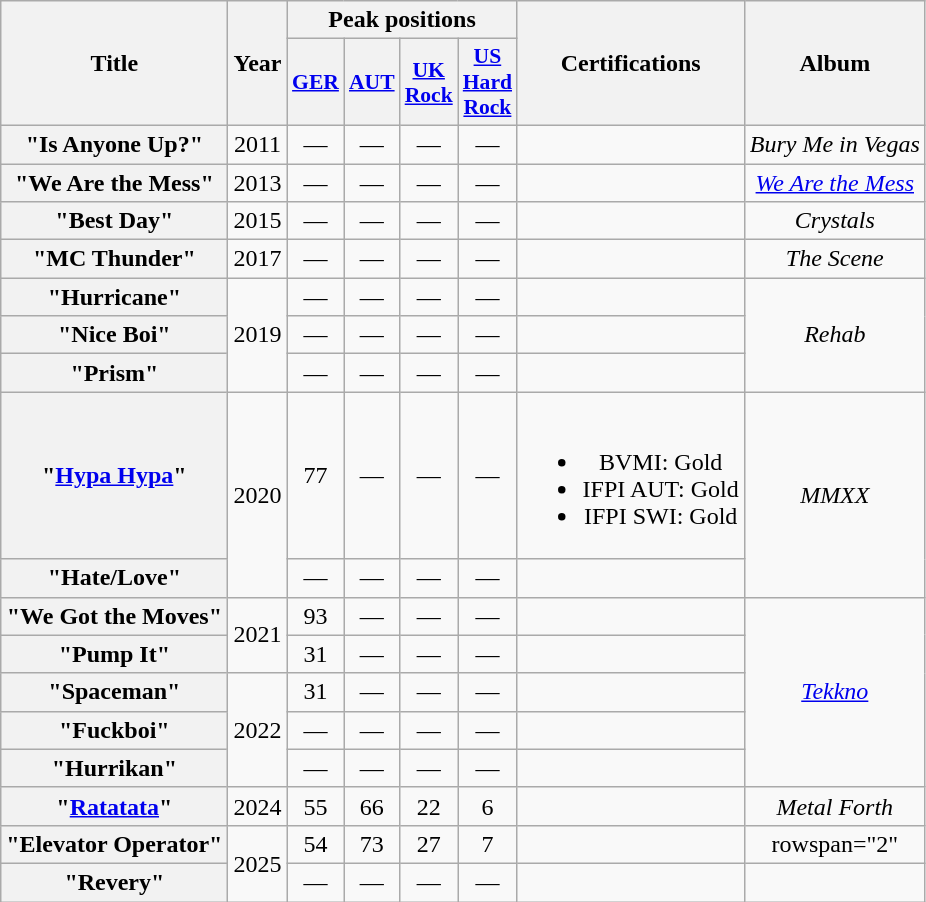<table class="wikitable plainrowheaders" style="text-align:center;">
<tr>
<th scope="col" rowspan="2">Title</th>
<th scope="col" rowspan="2">Year</th>
<th scope="col" colspan="4">Peak positions</th>
<th scope="col" rowspan="2">Certifications</th>
<th scope="col" rowspan="2">Album</th>
</tr>
<tr>
<th scope="col" style="width=3em; font-size:90%"><a href='#'>GER</a><br></th>
<th scope="col" style="width=3em; font-size:90%"><a href='#'>AUT</a><br></th>
<th scope="col" style="width=3em; font-size:90%"><a href='#'>UK<br>Rock</a></th>
<th scope="col" style="width=3em; font-size:90%"><a href='#'>US<br>Hard<br> Rock</a></th>
</tr>
<tr>
<th scope="row">"Is Anyone Up?"</th>
<td>2011</td>
<td>—</td>
<td>—</td>
<td>—</td>
<td>—</td>
<td></td>
<td><em>Bury Me in Vegas</em></td>
</tr>
<tr>
<th scope="row">"We Are the Mess"</th>
<td>2013</td>
<td>—</td>
<td>—</td>
<td>—</td>
<td>—</td>
<td></td>
<td><em><a href='#'>We Are the Mess</a></em></td>
</tr>
<tr>
<th scope="row">"Best Day"</th>
<td>2015</td>
<td>—</td>
<td>—</td>
<td>—</td>
<td>—</td>
<td></td>
<td><em>Crystals</em></td>
</tr>
<tr>
<th scope="row">"MC Thunder"</th>
<td>2017</td>
<td>—</td>
<td>—</td>
<td>—</td>
<td>—</td>
<td></td>
<td><em>The Scene</em></td>
</tr>
<tr>
<th scope="row">"Hurricane"</th>
<td rowspan="3">2019</td>
<td>—</td>
<td>—</td>
<td>—</td>
<td>—</td>
<td></td>
<td rowspan="3"><em>Rehab</em></td>
</tr>
<tr>
<th scope="row">"Nice Boi"</th>
<td>—</td>
<td>—</td>
<td>—</td>
<td>—</td>
<td></td>
</tr>
<tr>
<th scope="row">"Prism"</th>
<td>—</td>
<td>—</td>
<td>—</td>
<td>—</td>
<td></td>
</tr>
<tr>
<th scope="row">"<a href='#'>Hypa Hypa</a>"</th>
<td rowspan="2">2020</td>
<td>77</td>
<td>—</td>
<td>—</td>
<td>—</td>
<td><br><ul><li>BVMI: Gold</li><li>IFPI AUT: Gold</li><li>IFPI SWI: Gold</li></ul></td>
<td rowspan="2"><em>MMXX</em></td>
</tr>
<tr>
<th scope="row">"Hate/Love"</th>
<td>—</td>
<td>—</td>
<td>—</td>
<td>—</td>
<td></td>
</tr>
<tr>
<th scope="row">"We Got the Moves"</th>
<td rowspan="2">2021</td>
<td>93</td>
<td>—</td>
<td>—</td>
<td>—</td>
<td></td>
<td rowspan="5"><em><a href='#'>Tekkno</a></em></td>
</tr>
<tr>
<th scope="row">"Pump It"</th>
<td>31</td>
<td>—</td>
<td>—</td>
<td>—</td>
<td></td>
</tr>
<tr>
<th scope="row">"Spaceman" </th>
<td rowspan="3">2022</td>
<td>31</td>
<td>—</td>
<td>—</td>
<td>—</td>
<td></td>
</tr>
<tr>
<th scope="row">"Fuckboi" </th>
<td>—</td>
<td>—</td>
<td>—</td>
<td>—</td>
<td></td>
</tr>
<tr>
<th scope="row">"Hurrikan"</th>
<td>—</td>
<td>—</td>
<td>—</td>
<td>—</td>
<td></td>
</tr>
<tr>
<th scope="row">"<a href='#'>Ratatata</a>" </th>
<td>2024</td>
<td>55</td>
<td>66</td>
<td>22</td>
<td>6</td>
<td></td>
<td><em>Metal Forth</em></td>
</tr>
<tr>
<th scope="row">"Elevator Operator"</th>
<td rowspan="2">2025</td>
<td>54</td>
<td>73</td>
<td>27</td>
<td>7</td>
<td></td>
<td>rowspan="2" </td>
</tr>
<tr>
<th scope="row">"Revery"</th>
<td>—</td>
<td>—</td>
<td>—</td>
<td>—</td>
<td></td>
</tr>
</table>
